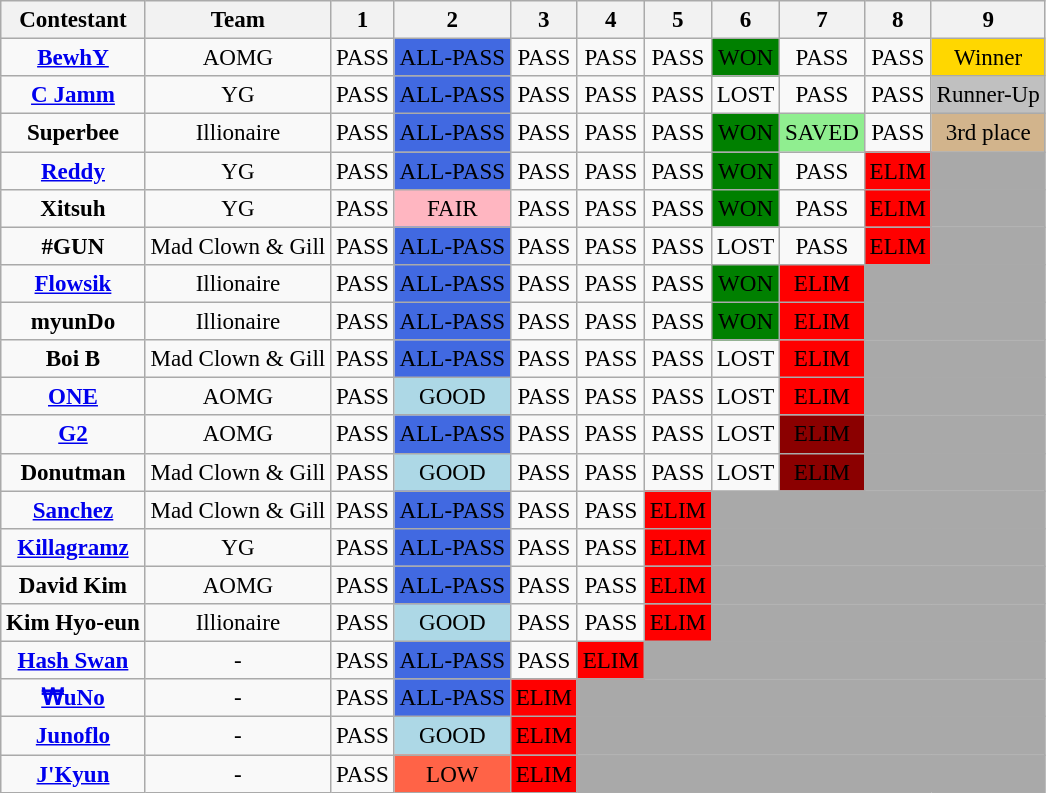<table class="wikitable" border="2" style="text-align:center;font-size:96%">
<tr>
<th>Contestant</th>
<th>Team</th>
<th>1</th>
<th>2 </th>
<th>3</th>
<th>4</th>
<th>5</th>
<th>6</th>
<th>7 </th>
<th>8</th>
<th>9</th>
</tr>
<tr>
<td><strong><a href='#'>BewhY</a></strong></td>
<td>AOMG</td>
<td>PASS</td>
<td style="background:royalblue;">ALL-PASS</td>
<td>PASS</td>
<td>PASS</td>
<td>PASS</td>
<td style="background:green;">WON</td>
<td>PASS</td>
<td>PASS</td>
<td style="background:gold;">Winner</td>
</tr>
<tr>
<td><strong><a href='#'>C Jamm</a></strong></td>
<td>YG</td>
<td>PASS</td>
<td style="background:royalblue;">ALL-PASS</td>
<td>PASS</td>
<td>PASS</td>
<td>PASS</td>
<td>LOST</td>
<td>PASS</td>
<td>PASS</td>
<td style="background:silver;">Runner-Up</td>
</tr>
<tr>
<td><strong>Superbee</strong></td>
<td>Illionaire</td>
<td>PASS</td>
<td style="background:royalblue;">ALL-PASS</td>
<td>PASS</td>
<td>PASS</td>
<td>PASS</td>
<td style="background:green;">WON</td>
<td style="background:lightgreen;">SAVED</td>
<td>PASS</td>
<td style="background:tan;">3rd place</td>
</tr>
<tr>
<td><strong><a href='#'>Reddy</a></strong></td>
<td>YG</td>
<td>PASS</td>
<td style="background:royalblue;">ALL-PASS</td>
<td>PASS</td>
<td>PASS</td>
<td>PASS</td>
<td style="background:green;">WON</td>
<td>PASS</td>
<td style="background:red;">ELIM</td>
<td bgcolor="darkgray" colspan="1"></td>
</tr>
<tr>
<td><strong>Xitsuh</strong></td>
<td>YG</td>
<td>PASS</td>
<td style="background:lightpink;">FAIR</td>
<td>PASS</td>
<td>PASS</td>
<td>PASS</td>
<td style="background:green;">WON</td>
<td>PASS</td>
<td style="background:red;">ELIM</td>
<td bgcolor="darkgray" colspan="1"></td>
</tr>
<tr>
<td><strong>#GUN</strong></td>
<td>Mad Clown & Gill</td>
<td>PASS</td>
<td style="background:royalblue;">ALL-PASS</td>
<td>PASS</td>
<td>PASS</td>
<td>PASS</td>
<td>LOST</td>
<td>PASS</td>
<td style="background:red;">ELIM</td>
<td bgcolor="darkgray" colspan="1"></td>
</tr>
<tr>
<td><strong><a href='#'>Flowsik</a></strong></td>
<td>Illionaire</td>
<td>PASS</td>
<td style="background:royalblue;">ALL-PASS</td>
<td>PASS</td>
<td>PASS</td>
<td>PASS</td>
<td style="background:green;">WON</td>
<td style="background:red;">ELIM</td>
<td bgcolor="darkgray" colspan="2"></td>
</tr>
<tr>
<td><strong>myunDo</strong></td>
<td>Illionaire</td>
<td>PASS</td>
<td style="background:royalblue;">ALL-PASS</td>
<td>PASS</td>
<td>PASS</td>
<td>PASS</td>
<td style="background:green;">WON</td>
<td style="background:red;">ELIM</td>
<td bgcolor="darkgray" colspan="2"></td>
</tr>
<tr>
<td><strong>Boi B</strong></td>
<td>Mad Clown & Gill</td>
<td>PASS</td>
<td style="background:royalblue;">ALL-PASS</td>
<td>PASS</td>
<td>PASS</td>
<td>PASS</td>
<td>LOST</td>
<td style="background:red;">ELIM</td>
<td bgcolor="darkgray" colspan="2"></td>
</tr>
<tr>
<td><strong><a href='#'>ONE</a></strong></td>
<td>AOMG</td>
<td>PASS</td>
<td style="background:lightblue;">GOOD</td>
<td>PASS</td>
<td>PASS</td>
<td>PASS</td>
<td>LOST</td>
<td style="background:red;">ELIM</td>
<td bgcolor="darkgray" colspan="2"></td>
</tr>
<tr>
<td><strong><a href='#'>G2</a></strong></td>
<td>AOMG</td>
<td>PASS</td>
<td style="background:royalblue;">ALL-PASS</td>
<td>PASS</td>
<td>PASS</td>
<td>PASS</td>
<td>LOST</td>
<td style="background:darkred;">ELIM</td>
<td bgcolor="darkgray" colspan="2"></td>
</tr>
<tr>
<td><strong>Donutman</strong></td>
<td>Mad Clown & Gill</td>
<td>PASS</td>
<td style="background:lightblue;">GOOD</td>
<td>PASS</td>
<td>PASS</td>
<td>PASS</td>
<td>LOST</td>
<td style="background:darkred;">ELIM</td>
<td bgcolor="darkgray" colspan="2"></td>
</tr>
<tr>
<td><strong><a href='#'>Sanchez</a></strong></td>
<td>Mad Clown & Gill</td>
<td>PASS</td>
<td style="background:royalblue;">ALL-PASS</td>
<td>PASS</td>
<td>PASS</td>
<td style="background:red;">ELIM</td>
<td bgcolor="darkgray" colspan="4"></td>
</tr>
<tr>
<td><strong><a href='#'>Killagramz</a></strong></td>
<td>YG</td>
<td>PASS</td>
<td style="background:royalblue;">ALL-PASS</td>
<td>PASS</td>
<td>PASS</td>
<td style="background:red;">ELIM</td>
<td bgcolor="darkgray" colspan="4"></td>
</tr>
<tr>
<td><strong>David Kim</strong></td>
<td>AOMG</td>
<td>PASS</td>
<td style="background:royalblue;">ALL-PASS</td>
<td>PASS</td>
<td>PASS</td>
<td style="background:red;">ELIM</td>
<td bgcolor="darkgray" colspan="4"></td>
</tr>
<tr>
<td><strong>Kim Hyo-eun</strong></td>
<td>Illionaire</td>
<td>PASS</td>
<td style="background:lightblue;">GOOD</td>
<td>PASS</td>
<td>PASS</td>
<td style="background:red;">ELIM</td>
<td bgcolor="darkgray" colspan="4"></td>
</tr>
<tr>
<td><strong><a href='#'>Hash Swan</a></strong></td>
<td>-</td>
<td>PASS</td>
<td style="background:royalblue;">ALL-PASS</td>
<td>PASS</td>
<td style="background:red;">ELIM</td>
<td bgcolor="darkgray" colspan="5"></td>
</tr>
<tr>
<td><strong><a href='#'>₩uNo</a></strong></td>
<td>-</td>
<td>PASS</td>
<td style="background:royalblue;">ALL-PASS</td>
<td style="background:red;">ELIM</td>
<td bgcolor="darkgray" colspan="6"></td>
</tr>
<tr>
<td><strong><a href='#'>Junoflo</a></strong></td>
<td>-</td>
<td>PASS</td>
<td style="background:lightblue;">GOOD</td>
<td style="background:red;">ELIM</td>
<td bgcolor="darkgray" colspan="6"></td>
</tr>
<tr>
<td><strong><a href='#'>J'Kyun</a></strong></td>
<td>-</td>
<td>PASS</td>
<td style="background:tomato;">LOW</td>
<td style="background:red;">ELIM</td>
<td bgcolor="darkgray" colspan="6"></td>
</tr>
</table>
